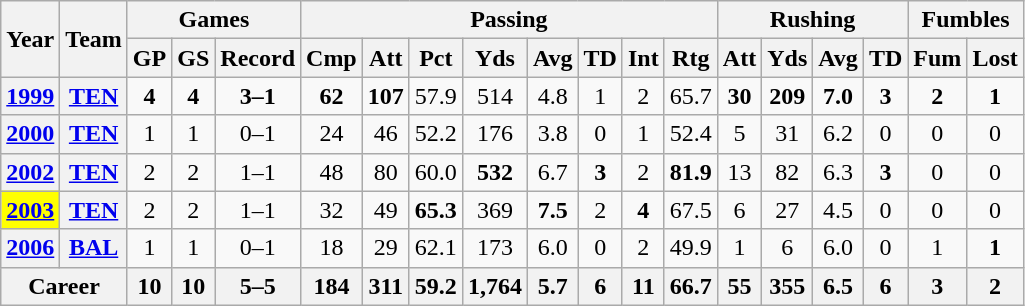<table class="wikitable" style="text-align:center;">
<tr>
<th rowspan="2">Year</th>
<th rowspan="2">Team</th>
<th colspan="3">Games</th>
<th colspan="8">Passing</th>
<th colspan="4">Rushing</th>
<th colspan="2">Fumbles</th>
</tr>
<tr>
<th>GP</th>
<th>GS</th>
<th>Record</th>
<th>Cmp</th>
<th>Att</th>
<th>Pct</th>
<th>Yds</th>
<th>Avg</th>
<th>TD</th>
<th>Int</th>
<th>Rtg</th>
<th>Att</th>
<th>Yds</th>
<th>Avg</th>
<th>TD</th>
<th>Fum</th>
<th>Lost</th>
</tr>
<tr>
<th><a href='#'>1999</a></th>
<th><a href='#'>TEN</a></th>
<td><strong>4</strong></td>
<td><strong>4</strong></td>
<td><strong>3–1</strong></td>
<td><strong>62</strong></td>
<td><strong>107</strong></td>
<td>57.9</td>
<td>514</td>
<td>4.8</td>
<td>1</td>
<td>2</td>
<td>65.7</td>
<td><strong>30</strong></td>
<td><strong>209</strong></td>
<td><strong>7.0</strong></td>
<td><strong>3</strong></td>
<td><strong>2</strong></td>
<td><strong>1</strong></td>
</tr>
<tr>
<th><a href='#'>2000</a></th>
<th><a href='#'>TEN</a></th>
<td>1</td>
<td>1</td>
<td>0–1</td>
<td>24</td>
<td>46</td>
<td>52.2</td>
<td>176</td>
<td>3.8</td>
<td>0</td>
<td>1</td>
<td>52.4</td>
<td>5</td>
<td>31</td>
<td>6.2</td>
<td>0</td>
<td>0</td>
<td>0</td>
</tr>
<tr>
<th><a href='#'>2002</a></th>
<th><a href='#'>TEN</a></th>
<td>2</td>
<td>2</td>
<td>1–1</td>
<td>48</td>
<td>80</td>
<td>60.0</td>
<td><strong>532</strong></td>
<td>6.7</td>
<td><strong>3</strong></td>
<td>2</td>
<td><strong>81.9</strong></td>
<td>13</td>
<td>82</td>
<td>6.3</td>
<td><strong>3</strong></td>
<td>0</td>
<td>0</td>
</tr>
<tr>
<th style="background:#ffff00;"><a href='#'>2003</a></th>
<th><a href='#'>TEN</a></th>
<td>2</td>
<td>2</td>
<td>1–1</td>
<td>32</td>
<td>49</td>
<td><strong>65.3</strong></td>
<td>369</td>
<td><strong>7.5</strong></td>
<td>2</td>
<td><strong>4</strong></td>
<td>67.5</td>
<td>6</td>
<td>27</td>
<td>4.5</td>
<td>0</td>
<td>0</td>
<td>0</td>
</tr>
<tr>
<th><a href='#'>2006</a></th>
<th><a href='#'>BAL</a></th>
<td>1</td>
<td>1</td>
<td>0–1</td>
<td>18</td>
<td>29</td>
<td>62.1</td>
<td>173</td>
<td>6.0</td>
<td>0</td>
<td>2</td>
<td>49.9</td>
<td>1</td>
<td>6</td>
<td>6.0</td>
<td>0</td>
<td>1</td>
<td><strong>1</strong></td>
</tr>
<tr>
<th colspan="2">Career</th>
<th>10</th>
<th>10</th>
<th>5–5</th>
<th>184</th>
<th>311</th>
<th>59.2</th>
<th>1,764</th>
<th>5.7</th>
<th>6</th>
<th>11</th>
<th>66.7</th>
<th>55</th>
<th>355</th>
<th>6.5</th>
<th>6</th>
<th>3</th>
<th>2</th>
</tr>
</table>
